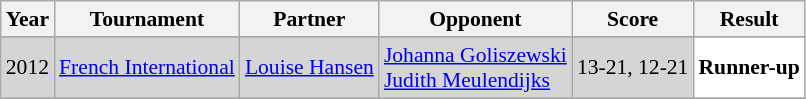<table class="sortable wikitable" style="font-size: 90%;">
<tr>
<th>Year</th>
<th>Tournament</th>
<th>Partner</th>
<th>Opponent</th>
<th>Score</th>
<th>Result</th>
</tr>
<tr>
</tr>
<tr style="background:#D5D5D5">
<td align="center">2012</td>
<td align="left"><a href='#'>French International</a></td>
<td align="left"> <a href='#'>Louise Hansen</a></td>
<td align="left"> <a href='#'>Johanna Goliszewski</a><br> <a href='#'>Judith Meulendijks</a></td>
<td align="left">13-21, 12-21</td>
<td style="text-align:left; background:white"> <strong>Runner-up</strong></td>
</tr>
<tr>
</tr>
</table>
